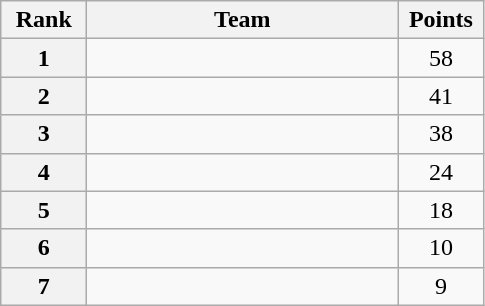<table class="wikitable" style="text-align:center;">
<tr>
<th width=50>Rank</th>
<th width=200>Team</th>
<th width=50>Points</th>
</tr>
<tr>
<th>1</th>
<td align=left></td>
<td>58</td>
</tr>
<tr>
<th>2</th>
<td align=left></td>
<td>41</td>
</tr>
<tr>
<th>3</th>
<td align=left></td>
<td>38</td>
</tr>
<tr>
<th>4</th>
<td align=left></td>
<td>24</td>
</tr>
<tr>
<th>5</th>
<td align=left></td>
<td>18</td>
</tr>
<tr>
<th>6</th>
<td align=left></td>
<td>10</td>
</tr>
<tr>
<th>7</th>
<td align=left></td>
<td>9</td>
</tr>
</table>
